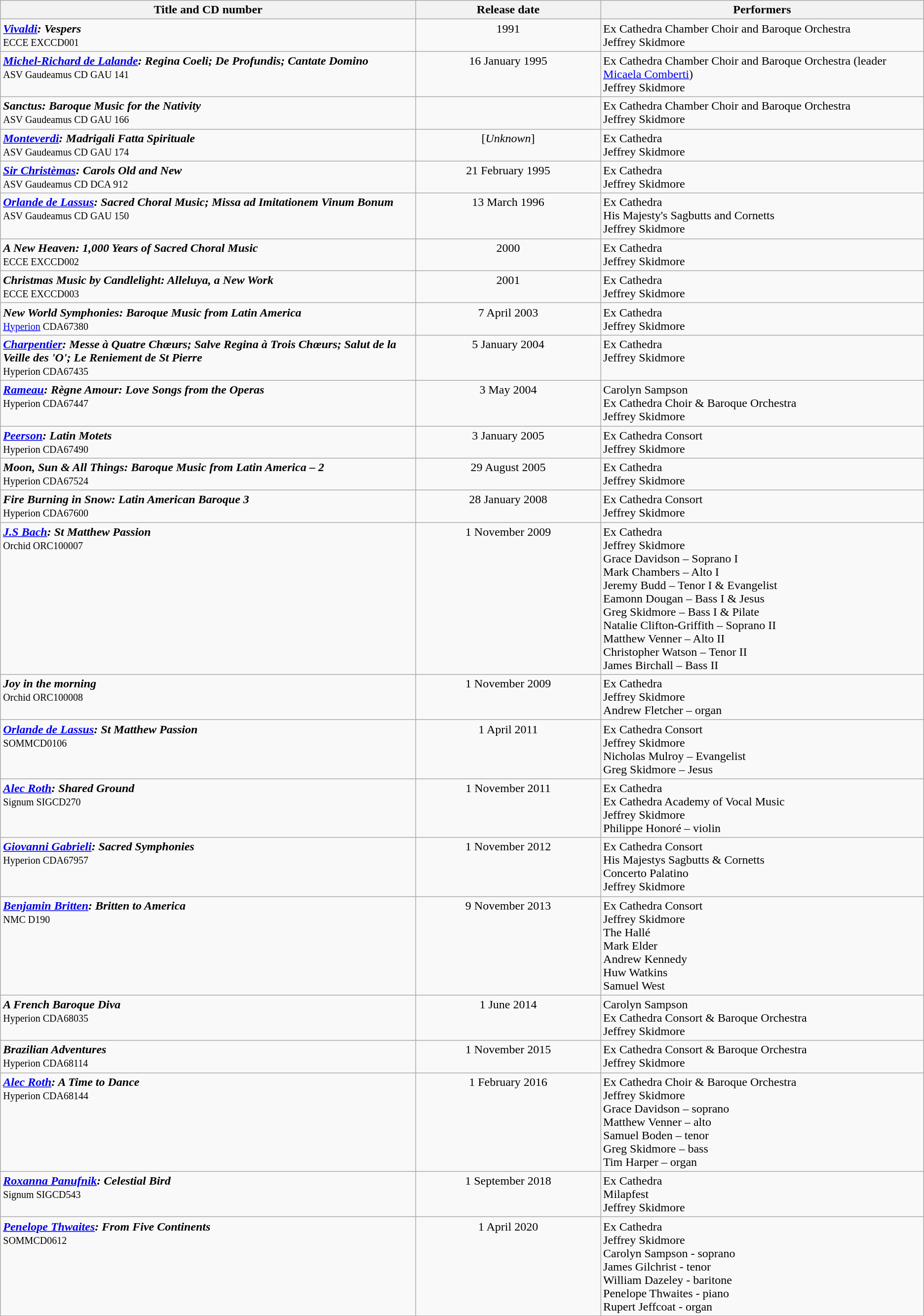<table class=wikitable>
<tr>
<th width=45%>Title and CD number</th>
<th width=20%>Release date</th>
<th>Performers</th>
</tr>
<tr valign=top>
<td><strong><em><a href='#'>Vivaldi</a>: Vespers</em></strong><br><small>ECCE EXCCD001</small></td>
<td align=center>1991</td>
<td>Ex Cathedra Chamber Choir and Baroque Orchestra<br>Jeffrey Skidmore</td>
</tr>
<tr valign=top>
<td><strong><em><a href='#'>Michel-Richard de Lalande</a>: Regina Coeli; De Profundis; Cantate Domino</em></strong><br><small>ASV Gaudeamus CD GAU 141</small></td>
<td align=center>16 January 1995</td>
<td>Ex Cathedra Chamber Choir and Baroque Orchestra (leader <a href='#'>Micaela Comberti</a>)<br>Jeffrey Skidmore</td>
</tr>
<tr valign=top>
<td><strong><em>Sanctus: Baroque Music for the Nativity</em></strong><br><small>ASV Gaudeamus CD GAU 166</small></td>
<td align=center></td>
<td>Ex Cathedra Chamber Choir and Baroque Orchestra<br>Jeffrey Skidmore</td>
</tr>
<tr valign=top>
<td><strong><em><a href='#'>Monteverdi</a>: Madrigali Fatta Spirituale</em></strong><br><small>ASV Gaudeamus CD GAU 174</small></td>
<td align=center>[<em>Unknown</em>]</td>
<td>Ex Cathedra<br>Jeffrey Skidmore</td>
</tr>
<tr valign=top>
<td><strong><em><a href='#'>Sir Christèmas</a>: Carols Old and New</em></strong><br><small>ASV Gaudeamus CD DCA 912</small></td>
<td align=center>21 February 1995</td>
<td>Ex Cathedra<br>Jeffrey Skidmore</td>
</tr>
<tr valign=top>
<td><strong><em><a href='#'>Orlande de Lassus</a>: Sacred Choral Music; Missa ad Imitationem Vinum Bonum</em></strong><br><small>ASV Gaudeamus CD GAU 150</small></td>
<td align=center>13 March 1996</td>
<td>Ex Cathedra<br>His Majesty's Sagbutts and Cornetts<br>Jeffrey Skidmore</td>
</tr>
<tr valign=top>
<td><strong><em>A New Heaven: 1,000 Years of Sacred Choral Music</em></strong><br><small>ECCE EXCCD002</small></td>
<td align=center>2000</td>
<td>Ex Cathedra<br>Jeffrey Skidmore</td>
</tr>
<tr valign=top>
<td><strong><em>Christmas Music by Candlelight: Alleluya, a New Work</em></strong><br><small>ECCE EXCCD003</small></td>
<td align=center>2001</td>
<td>Ex Cathedra<br>Jeffrey Skidmore</td>
</tr>
<tr valign=top>
<td><strong><em>New World Symphonies: Baroque Music from Latin America</em></strong><br><small><a href='#'>Hyperion</a> CDA67380</small></td>
<td align=center>7 April 2003</td>
<td>Ex Cathedra<br>Jeffrey Skidmore</td>
</tr>
<tr valign=top>
<td><strong><em><a href='#'>Charpentier</a>: Messe à Quatre Chœurs; Salve Regina à Trois Chœurs; Salut de la Veille des 'O'; Le Reniement de St Pierre</em></strong><br><small>Hyperion CDA67435</small></td>
<td align=center>5 January 2004</td>
<td>Ex Cathedra<br>Jeffrey Skidmore</td>
</tr>
<tr valign=top>
<td><strong><em><a href='#'>Rameau</a>: Règne Amour: Love Songs from the Operas</em></strong><br><small>Hyperion CDA67447</small></td>
<td align=center>3 May 2004</td>
<td>Carolyn Sampson<br>Ex Cathedra Choir & Baroque Orchestra<br>Jeffrey Skidmore</td>
</tr>
<tr valign=top>
<td><strong><em><a href='#'>Peerson</a>: Latin Motets</em></strong><br><small>Hyperion CDA67490</small></td>
<td align=center>3 January 2005</td>
<td>Ex Cathedra Consort<br>Jeffrey Skidmore</td>
</tr>
<tr valign=top>
<td><strong><em>Moon, Sun & All Things: Baroque Music from Latin America – 2</em></strong><br><small>Hyperion CDA67524</small></td>
<td align=center>29 August 2005</td>
<td>Ex Cathedra<br>Jeffrey Skidmore</td>
</tr>
<tr valign=top>
<td><strong><em>Fire Burning in Snow: Latin American Baroque 3</em></strong><br><small>Hyperion CDA67600</small></td>
<td align=center>28 January 2008</td>
<td>Ex Cathedra Consort<br>Jeffrey Skidmore</td>
</tr>
<tr valign=top>
<td><strong><em><a href='#'>J.S Bach</a>: St Matthew Passion</em></strong><br><small>Orchid ORC100007</small></td>
<td align=center>1 November 2009</td>
<td>Ex Cathedra<br>Jeffrey Skidmore<br>Grace Davidson – Soprano I<br>Mark Chambers – Alto I<br>Jeremy Budd – Tenor I & Evangelist<br>Eamonn Dougan – Bass I & Jesus<br>Greg Skidmore – Bass I & Pilate<br>Natalie Clifton-Griffith – Soprano II<br>Matthew Venner – Alto II<br>Christopher Watson – Tenor II<br>James Birchall – Bass II</td>
</tr>
<tr valign=top>
<td><strong><em>Joy in the morning</em></strong><br><small>Orchid ORC100008</small></td>
<td align=center>1 November 2009</td>
<td>Ex Cathedra<br>Jeffrey Skidmore<br>Andrew Fletcher – organ</td>
</tr>
<tr valign=top>
<td><strong><em><a href='#'>Orlande de Lassus</a>: St Matthew Passion</em></strong><br><small>SOMMCD0106</small></td>
<td align=center>1 April 2011</td>
<td>Ex Cathedra Consort<br>Jeffrey Skidmore<br>Nicholas Mulroy – Evangelist<br>Greg Skidmore – Jesus</td>
</tr>
<tr valign=top>
<td><strong><em><a href='#'>Alec Roth</a>: Shared Ground</em></strong><br><small>Signum SIGCD270</small></td>
<td align=center>1 November 2011</td>
<td>Ex Cathedra<br>Ex Cathedra Academy of Vocal Music<br>Jeffrey Skidmore<br>Philippe Honoré – violin</td>
</tr>
<tr valign=top>
<td><strong><em><a href='#'>Giovanni Gabrieli</a>: Sacred Symphonies</em></strong><br><small>Hyperion CDA67957</small></td>
<td align=center>1 November 2012</td>
<td>Ex Cathedra Consort<br>His Majestys Sagbutts & Cornetts<br>Concerto Palatino<br>Jeffrey Skidmore</td>
</tr>
<tr valign=top>
<td><strong><em><a href='#'>Benjamin Britten</a>: Britten to America</em></strong><br><small>NMC D190</small></td>
<td align=center>9 November 2013</td>
<td>Ex Cathedra Consort<br>Jeffrey Skidmore<br>The Hallé<br>Mark Elder<br>Andrew Kennedy<br>Huw Watkins<br>Samuel West</td>
</tr>
<tr valign=top>
<td><strong><em>A French Baroque Diva</em></strong><br><small>Hyperion CDA68035</small></td>
<td align=center>1 June 2014</td>
<td>Carolyn Sampson<br>Ex Cathedra Consort & Baroque Orchestra<br>Jeffrey Skidmore</td>
</tr>
<tr valign=top>
<td><strong><em>Brazilian Adventures</em></strong><br><small>Hyperion CDA68114</small></td>
<td align=center>1 November 2015</td>
<td>Ex Cathedra Consort & Baroque Orchestra<br>Jeffrey Skidmore</td>
</tr>
<tr valign=top>
<td><strong><em><a href='#'>Alec Roth</a>: A Time to Dance</em></strong><br><small>Hyperion CDA68144</small></td>
<td align=center>1 February 2016</td>
<td>Ex Cathedra Choir & Baroque Orchestra<br>Jeffrey Skidmore<br>Grace Davidson – soprano<br>Matthew Venner – alto<br>Samuel Boden – tenor<br>Greg Skidmore – bass<br>Tim Harper – organ</td>
</tr>
<tr valign=top>
<td><strong><em><a href='#'>Roxanna Panufnik</a>: Celestial Bird</em></strong><br><small>Signum SIGCD543</small></td>
<td align=center>1 September 2018</td>
<td>Ex Cathedra<br>Milapfest<br>Jeffrey Skidmore</td>
</tr>
<tr valign=top>
<td><strong><em><a href='#'>Penelope Thwaites</a>: From Five Continents</em></strong><br><small>SOMMCD0612</small></td>
<td align=center>1 April 2020</td>
<td>Ex Cathedra<br>Jeffrey Skidmore<br>Carolyn Sampson - soprano<br>James Gilchrist - tenor<br>William Dazeley - baritone<br>Penelope Thwaites - piano<br>Rupert Jeffcoat - organ</td>
</tr>
</table>
